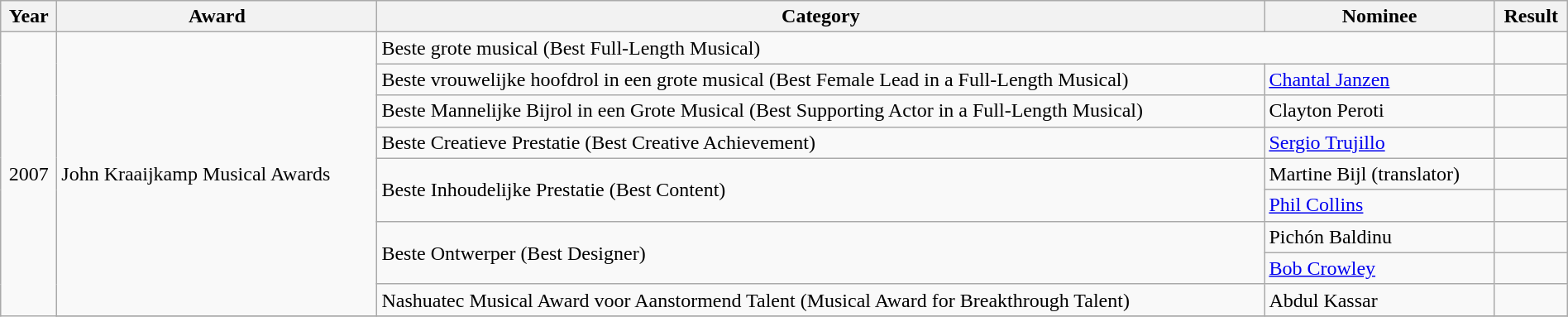<table class="wikitable" style="width:100%;">
<tr>
<th>Year</th>
<th><strong>Award</strong></th>
<th><strong>Category</strong></th>
<th><strong>Nominee</strong></th>
<th>Result</th>
</tr>
<tr>
<td rowspan="25" style="text-align: center;">2007</td>
<td rowspan="9">John Kraaijkamp Musical Awards</td>
<td colspan="2">Beste grote musical (Best Full-Length Musical)</td>
<td></td>
</tr>
<tr>
<td>Beste vrouwelijke hoofdrol in een grote musical (Best Female Lead in a Full-Length Musical)</td>
<td><a href='#'>Chantal Janzen</a></td>
<td></td>
</tr>
<tr>
<td>Beste Mannelijke Bijrol in een Grote Musical (Best Supporting Actor in a Full-Length Musical)</td>
<td>Clayton Peroti</td>
<td></td>
</tr>
<tr>
<td>Beste Creatieve Prestatie (Best Creative Achievement)</td>
<td><a href='#'>Sergio Trujillo</a></td>
<td></td>
</tr>
<tr>
<td rowspan="2">Beste Inhoudelijke Prestatie (Best Content)</td>
<td>Martine Bijl (translator)</td>
<td></td>
</tr>
<tr>
<td><a href='#'>Phil Collins</a></td>
<td></td>
</tr>
<tr>
<td rowspan="2">Beste Ontwerper (Best Designer)</td>
<td>Pichón Baldinu</td>
<td></td>
</tr>
<tr>
<td><a href='#'>Bob Crowley</a></td>
<td></td>
</tr>
<tr>
<td>Nashuatec Musical Award voor Aanstormend Talent (Musical Award for Breakthrough Talent)</td>
<td>Abdul Kassar</td>
<td></td>
</tr>
<tr>
</tr>
</table>
